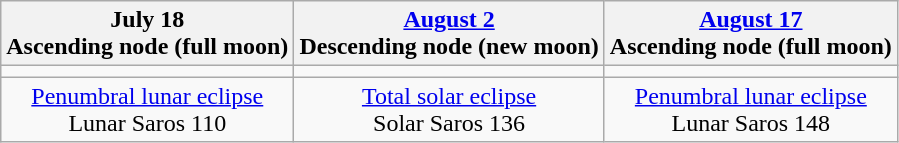<table class="wikitable">
<tr>
<th>July 18<br>Ascending node (full moon)<br></th>
<th><a href='#'>August 2</a><br>Descending node (new moon)<br></th>
<th><a href='#'>August 17</a><br>Ascending node (full moon)<br></th>
</tr>
<tr>
<td></td>
<td></td>
<td></td>
</tr>
<tr align=center>
<td><a href='#'>Penumbral lunar eclipse</a><br>Lunar Saros 110</td>
<td><a href='#'>Total solar eclipse</a><br>Solar Saros 136</td>
<td><a href='#'>Penumbral lunar eclipse</a><br>Lunar Saros 148</td>
</tr>
</table>
